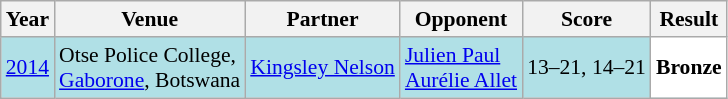<table class="sortable wikitable" style="font-size: 90%;">
<tr>
<th>Year</th>
<th>Venue</th>
<th>Partner</th>
<th>Opponent</th>
<th>Score</th>
<th>Result</th>
</tr>
<tr style="background:#B0E0E6">
<td align="center"><a href='#'>2014</a></td>
<td align="left">Otse Police College,<br><a href='#'>Gaborone</a>, Botswana</td>
<td align="left"> <a href='#'>Kingsley Nelson</a></td>
<td align="left"> <a href='#'>Julien Paul</a><br> <a href='#'>Aurélie Allet</a></td>
<td align="left">13–21, 14–21</td>
<td style="text-align:left; background:white"> <strong>Bronze</strong></td>
</tr>
</table>
